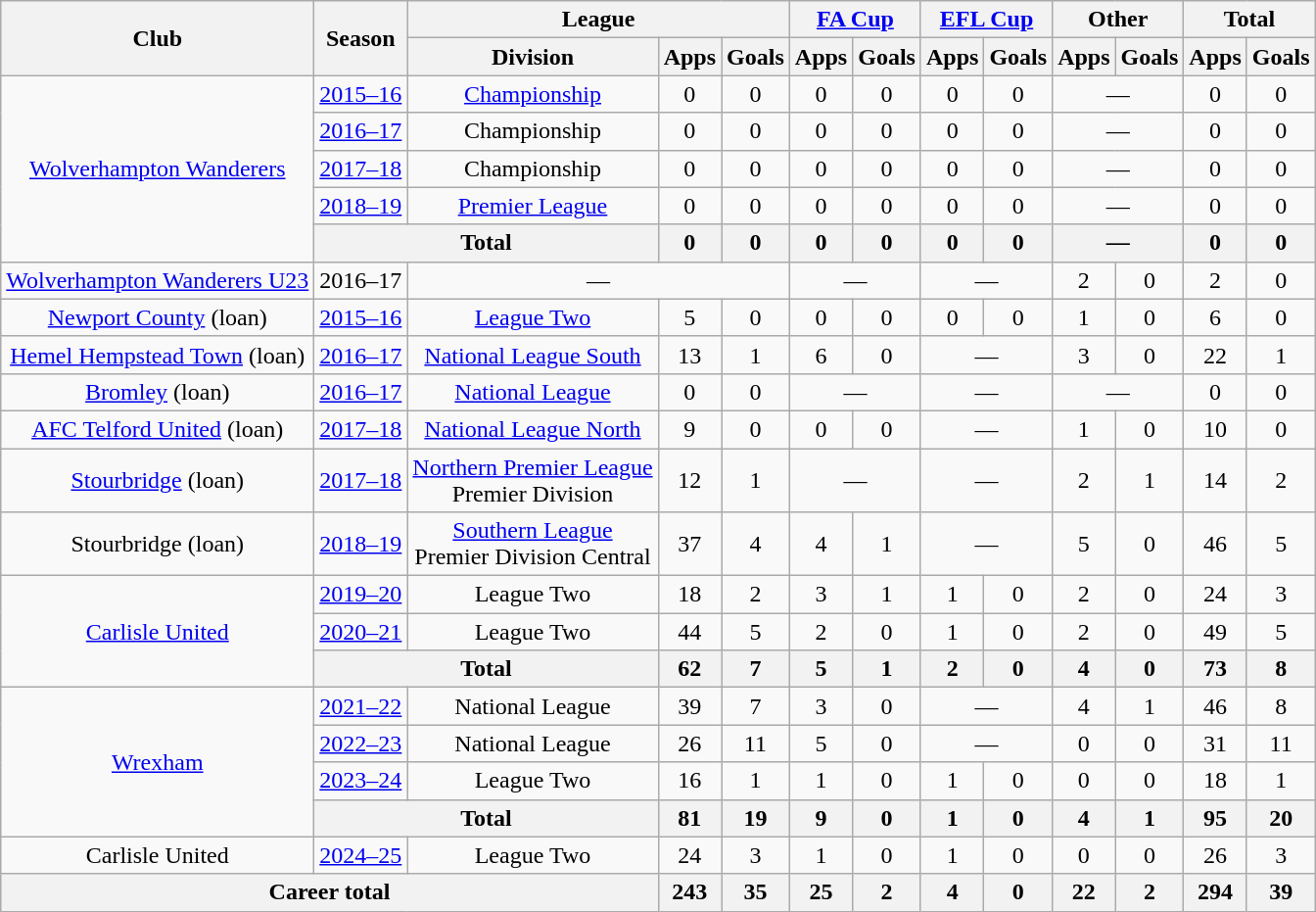<table class=wikitable style="text-align:center">
<tr>
<th rowspan=2>Club</th>
<th rowspan=2>Season</th>
<th colspan=3>League</th>
<th colspan=2><a href='#'>FA Cup</a></th>
<th colspan=2><a href='#'>EFL Cup</a></th>
<th colspan=2>Other</th>
<th colspan=2>Total</th>
</tr>
<tr>
<th>Division</th>
<th>Apps</th>
<th>Goals</th>
<th>Apps</th>
<th>Goals</th>
<th>Apps</th>
<th>Goals</th>
<th>Apps</th>
<th>Goals</th>
<th>Apps</th>
<th>Goals</th>
</tr>
<tr>
<td rowspan=5><a href='#'>Wolverhampton Wanderers</a></td>
<td><a href='#'>2015–16</a></td>
<td><a href='#'>Championship</a></td>
<td>0</td>
<td>0</td>
<td>0</td>
<td>0</td>
<td>0</td>
<td>0</td>
<td colspan=2>—</td>
<td>0</td>
<td>0</td>
</tr>
<tr>
<td><a href='#'>2016–17</a></td>
<td>Championship</td>
<td>0</td>
<td>0</td>
<td>0</td>
<td>0</td>
<td>0</td>
<td>0</td>
<td colspan=2>—</td>
<td>0</td>
<td>0</td>
</tr>
<tr>
<td><a href='#'>2017–18</a></td>
<td>Championship</td>
<td>0</td>
<td>0</td>
<td>0</td>
<td>0</td>
<td>0</td>
<td>0</td>
<td colspan=2>—</td>
<td>0</td>
<td>0</td>
</tr>
<tr>
<td><a href='#'>2018–19</a></td>
<td><a href='#'>Premier League</a></td>
<td>0</td>
<td>0</td>
<td>0</td>
<td>0</td>
<td>0</td>
<td>0</td>
<td colspan=2>—</td>
<td>0</td>
<td>0</td>
</tr>
<tr>
<th colspan=2>Total</th>
<th>0</th>
<th>0</th>
<th>0</th>
<th>0</th>
<th>0</th>
<th>0</th>
<th colspan=2>—</th>
<th>0</th>
<th>0</th>
</tr>
<tr>
<td><a href='#'>Wolverhampton Wanderers U23</a></td>
<td>2016–17</td>
<td colspan=3>—</td>
<td colspan=2>—</td>
<td colspan=2>—</td>
<td>2</td>
<td>0</td>
<td>2</td>
<td>0</td>
</tr>
<tr>
<td><a href='#'>Newport County</a> (loan)</td>
<td><a href='#'>2015–16</a></td>
<td><a href='#'>League Two</a></td>
<td>5</td>
<td>0</td>
<td>0</td>
<td>0</td>
<td>0</td>
<td>0</td>
<td>1</td>
<td>0</td>
<td>6</td>
<td>0</td>
</tr>
<tr>
<td><a href='#'>Hemel Hempstead Town</a> (loan)</td>
<td><a href='#'>2016–17</a></td>
<td><a href='#'>National League South</a></td>
<td>13</td>
<td>1</td>
<td>6</td>
<td>0</td>
<td colspan=2>—</td>
<td>3</td>
<td>0</td>
<td>22</td>
<td>1</td>
</tr>
<tr>
<td><a href='#'>Bromley</a> (loan)</td>
<td><a href='#'>2016–17</a></td>
<td><a href='#'>National League</a></td>
<td>0</td>
<td>0</td>
<td colspan=2>—</td>
<td colspan=2>—</td>
<td colspan=2>—</td>
<td>0</td>
<td>0</td>
</tr>
<tr>
<td><a href='#'>AFC Telford United</a> (loan)</td>
<td><a href='#'>2017–18</a></td>
<td><a href='#'>National League North</a></td>
<td>9</td>
<td>0</td>
<td>0</td>
<td>0</td>
<td colspan=2>—</td>
<td>1</td>
<td>0</td>
<td>10</td>
<td>0</td>
</tr>
<tr>
<td><a href='#'>Stourbridge</a> (loan)</td>
<td><a href='#'>2017–18</a></td>
<td><a href='#'>Northern Premier League</a><br>Premier Division</td>
<td>12</td>
<td>1</td>
<td colspan=2>—</td>
<td colspan=2>—</td>
<td>2</td>
<td>1</td>
<td>14</td>
<td>2</td>
</tr>
<tr>
<td>Stourbridge (loan)</td>
<td><a href='#'>2018–19</a></td>
<td><a href='#'>Southern League</a><br>Premier Division Central</td>
<td>37</td>
<td>4</td>
<td>4</td>
<td>1</td>
<td colspan=2>—</td>
<td>5</td>
<td>0</td>
<td>46</td>
<td>5</td>
</tr>
<tr>
<td rowspan=3><a href='#'>Carlisle United</a></td>
<td><a href='#'>2019–20</a></td>
<td>League Two</td>
<td>18</td>
<td>2</td>
<td>3</td>
<td>1</td>
<td>1</td>
<td>0</td>
<td>2</td>
<td>0</td>
<td>24</td>
<td>3</td>
</tr>
<tr>
<td><a href='#'>2020–21</a></td>
<td>League Two</td>
<td>44</td>
<td>5</td>
<td>2</td>
<td>0</td>
<td>1</td>
<td>0</td>
<td>2</td>
<td>0</td>
<td>49</td>
<td>5</td>
</tr>
<tr>
<th colspan=2>Total</th>
<th>62</th>
<th>7</th>
<th>5</th>
<th>1</th>
<th>2</th>
<th>0</th>
<th>4</th>
<th>0</th>
<th>73</th>
<th>8</th>
</tr>
<tr>
<td rowspan="4"><a href='#'>Wrexham</a></td>
<td><a href='#'>2021–22</a></td>
<td>National League</td>
<td>39</td>
<td>7</td>
<td>3</td>
<td>0</td>
<td colspan=2>—</td>
<td>4</td>
<td>1</td>
<td>46</td>
<td>8</td>
</tr>
<tr>
<td><a href='#'>2022–23</a></td>
<td>National League</td>
<td>26</td>
<td>11</td>
<td>5</td>
<td>0</td>
<td colspan=2>—</td>
<td>0</td>
<td>0</td>
<td>31</td>
<td>11</td>
</tr>
<tr>
<td><a href='#'>2023–24</a></td>
<td>League Two</td>
<td>16</td>
<td>1</td>
<td>1</td>
<td>0</td>
<td>1</td>
<td>0</td>
<td>0</td>
<td>0</td>
<td>18</td>
<td>1</td>
</tr>
<tr>
<th colspan="2">Total</th>
<th>81</th>
<th>19</th>
<th>9</th>
<th>0</th>
<th>1</th>
<th>0</th>
<th>4</th>
<th>1</th>
<th>95</th>
<th>20</th>
</tr>
<tr>
<td>Carlisle United</td>
<td><a href='#'>2024–25</a></td>
<td>League Two</td>
<td>24</td>
<td>3</td>
<td>1</td>
<td>0</td>
<td>1</td>
<td>0</td>
<td>0</td>
<td>0</td>
<td>26</td>
<td>3</td>
</tr>
<tr>
<th colspan="3">Career total</th>
<th>243</th>
<th>35</th>
<th>25</th>
<th>2</th>
<th>4</th>
<th>0</th>
<th>22</th>
<th>2</th>
<th>294</th>
<th>39</th>
</tr>
</table>
